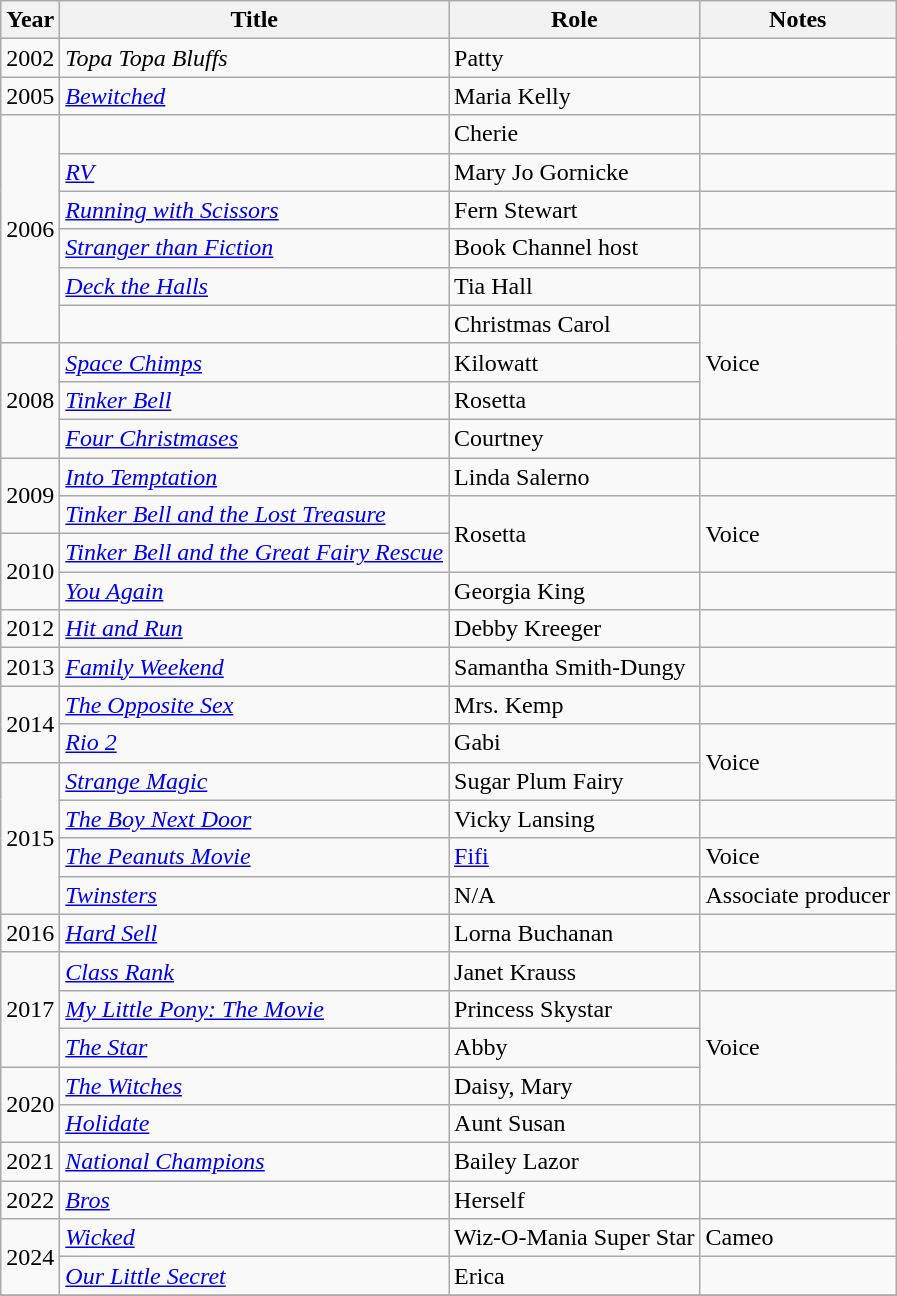<table class="wikitable sortable">
<tr>
<th>Year</th>
<th>Title</th>
<th>Role</th>
<th class="unsortable">Notes</th>
</tr>
<tr>
<td>2002</td>
<td><em>Topa Topa Bluffs</em></td>
<td>Patty</td>
<td></td>
</tr>
<tr>
<td>2005</td>
<td><em><a href='#'>Bewitched</a></em></td>
<td>Maria Kelly</td>
<td></td>
</tr>
<tr>
<td rowspan="6">2006</td>
<td><em></em></td>
<td>Cherie</td>
<td></td>
</tr>
<tr>
<td><em><a href='#'>RV</a></em></td>
<td>Mary Jo Gornicke</td>
<td></td>
</tr>
<tr>
<td><em><a href='#'>Running with Scissors</a></em></td>
<td>Fern Stewart</td>
<td></td>
</tr>
<tr>
<td><em><a href='#'>Stranger than Fiction</a></em></td>
<td>Book Channel host</td>
<td></td>
</tr>
<tr>
<td><em><a href='#'>Deck the Halls</a></em></td>
<td>Tia Hall</td>
<td></td>
</tr>
<tr>
<td><em></em></td>
<td>Christmas Carol</td>
<td rowspan="3">Voice</td>
</tr>
<tr>
<td rowspan="3">2008</td>
<td><em><a href='#'>Space Chimps</a></em></td>
<td>Kilowatt</td>
</tr>
<tr>
<td><em><a href='#'>Tinker Bell</a></em></td>
<td>Rosetta</td>
</tr>
<tr>
<td><em><a href='#'>Four Christmases</a></em></td>
<td>Courtney</td>
<td></td>
</tr>
<tr>
<td rowspan="2">2009</td>
<td><em><a href='#'>Into Temptation</a></em></td>
<td>Linda Salerno</td>
<td></td>
</tr>
<tr>
<td><em><a href='#'>Tinker Bell and the Lost Treasure</a></em></td>
<td rowspan="2">Rosetta</td>
<td rowspan="2">Voice</td>
</tr>
<tr>
<td rowspan="2">2010</td>
<td><em><a href='#'>Tinker Bell and the Great Fairy Rescue</a></em></td>
</tr>
<tr>
<td><em><a href='#'>You Again</a></em></td>
<td>Georgia King</td>
<td></td>
</tr>
<tr>
<td>2012</td>
<td><em><a href='#'>Hit and Run</a></em></td>
<td>Debby Kreeger</td>
<td></td>
</tr>
<tr>
<td>2013</td>
<td><em><a href='#'>Family Weekend</a></em></td>
<td>Samantha Smith-Dungy</td>
<td></td>
</tr>
<tr>
<td rowspan="2">2014</td>
<td><em><a href='#'>The Opposite Sex</a></em></td>
<td>Mrs. Kemp</td>
<td></td>
</tr>
<tr>
<td><em><a href='#'>Rio 2</a></em></td>
<td>Gabi</td>
<td rowspan="2">Voice</td>
</tr>
<tr>
<td rowspan="4">2015</td>
<td><em><a href='#'>Strange Magic</a></em></td>
<td>Sugar Plum Fairy</td>
</tr>
<tr>
<td><em><a href='#'>The Boy Next Door</a></em></td>
<td>Vicky Lansing</td>
<td></td>
</tr>
<tr>
<td><em><a href='#'>The Peanuts Movie</a></em></td>
<td><a href='#'>Fifi</a></td>
<td>Voice</td>
</tr>
<tr>
<td><em><a href='#'>Twinsters</a></em></td>
<td>N/A</td>
<td>Associate producer</td>
</tr>
<tr>
<td>2016</td>
<td><em><a href='#'>Hard Sell</a></em></td>
<td>Lorna Buchanan</td>
<td></td>
</tr>
<tr>
<td rowspan="3">2017</td>
<td><em><a href='#'>Class Rank</a></em></td>
<td>Janet Krauss</td>
<td></td>
</tr>
<tr>
<td><em><a href='#'>My Little Pony: The Movie</a></em></td>
<td>Princess Skystar</td>
<td rowspan="3">Voice</td>
</tr>
<tr>
<td><em><a href='#'>The Star</a></em></td>
<td>Abby</td>
</tr>
<tr>
<td rowspan="2">2020</td>
<td><em><a href='#'>The Witches</a></em></td>
<td>Daisy, Mary</td>
</tr>
<tr>
<td><em><a href='#'>Holidate</a></em></td>
<td>Aunt Susan</td>
<td></td>
</tr>
<tr>
<td>2021</td>
<td><em><a href='#'>National Champions</a></em></td>
<td>Bailey Lazor</td>
<td></td>
</tr>
<tr>
<td>2022</td>
<td><em><a href='#'>Bros</a></em></td>
<td>Herself</td>
<td></td>
</tr>
<tr>
<td rowspan="2">2024</td>
<td><em><a href='#'>Wicked</a></em></td>
<td>Wiz-O-Mania Super Star</td>
<td>Cameo</td>
</tr>
<tr>
<td><em><a href='#'>Our Little Secret</a></em></td>
<td>Erica</td>
<td></td>
</tr>
<tr>
</tr>
</table>
